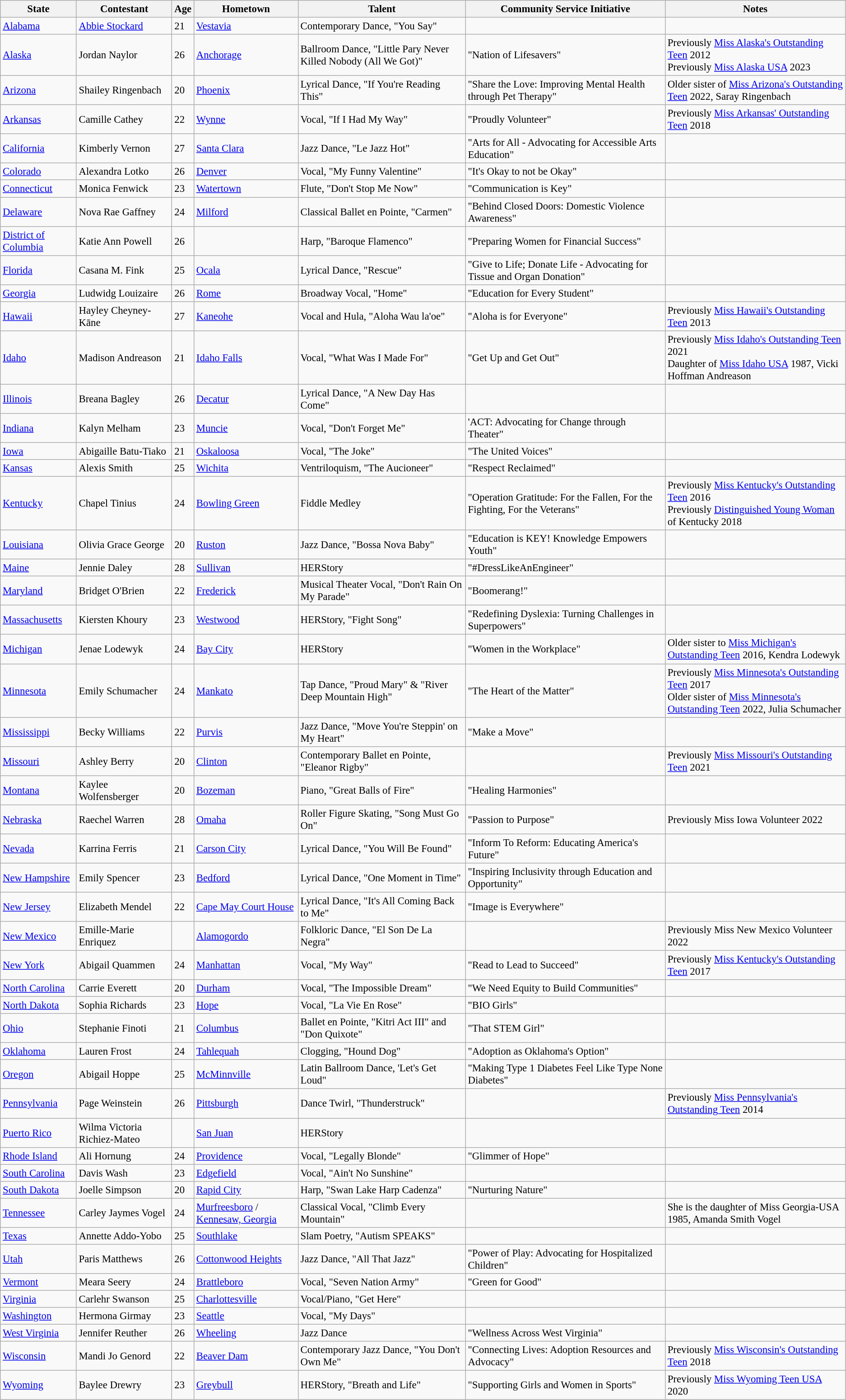<table class="wikitable sortable" style="font-size:95%;">
<tr>
<th>State</th>
<th>Contestant</th>
<th>Age</th>
<th>Hometown</th>
<th>Talent</th>
<th>Community Service Initiative</th>
<th>Notes</th>
</tr>
<tr>
<td><a href='#'>Alabama</a></td>
<td><a href='#'>Abbie Stockard</a></td>
<td>21</td>
<td><a href='#'>Vestavia</a></td>
<td>Contemporary Dance, "You Say"</td>
<td></td>
<td></td>
</tr>
<tr>
<td><a href='#'>Alaska</a></td>
<td>Jordan Naylor</td>
<td>26</td>
<td><a href='#'>Anchorage</a></td>
<td>Ballroom Dance, "Little Pary Never Killed Nobody (All We Got)"</td>
<td>"Nation of Lifesavers"</td>
<td>Previously <a href='#'>Miss Alaska's Outstanding Teen</a> 2012<br>Previously <a href='#'>Miss Alaska USA</a> 2023</td>
</tr>
<tr>
<td><a href='#'>Arizona</a></td>
<td>Shailey Ringenbach</td>
<td>20</td>
<td><a href='#'>Phoenix</a></td>
<td>Lyrical Dance, "If You're Reading This"</td>
<td>"Share the Love: Improving Mental Health through Pet Therapy"</td>
<td>Older sister of <a href='#'>Miss Arizona's Outstanding Teen</a> 2022, Saray Ringenbach</td>
</tr>
<tr>
<td><a href='#'>Arkansas</a></td>
<td>Camille Cathey</td>
<td>22</td>
<td><a href='#'>Wynne</a></td>
<td>Vocal, "If I Had My Way"</td>
<td>"Proudly Volunteer"</td>
<td>Previously <a href='#'>Miss Arkansas' Outstanding Teen</a> 2018</td>
</tr>
<tr>
<td><a href='#'>California</a></td>
<td>Kimberly Vernon</td>
<td>27</td>
<td><a href='#'>Santa Clara</a></td>
<td>Jazz Dance, "Le Jazz Hot"</td>
<td>"Arts for All - Advocating for Accessible Arts Education"</td>
<td></td>
</tr>
<tr>
<td><a href='#'>Colorado</a></td>
<td>Alexandra Lotko</td>
<td>26</td>
<td><a href='#'>Denver</a></td>
<td>Vocal, "My Funny Valentine"</td>
<td>"It's Okay to not be Okay"</td>
<td></td>
</tr>
<tr>
<td><a href='#'>Connecticut</a></td>
<td>Monica Fenwick</td>
<td>23</td>
<td><a href='#'>Watertown</a></td>
<td>Flute, "Don't Stop Me Now"</td>
<td>"Communication is Key"</td>
<td></td>
</tr>
<tr>
<td><a href='#'>Delaware</a></td>
<td>Nova Rae Gaffney</td>
<td>24</td>
<td><a href='#'>Milford</a></td>
<td>Classical Ballet en Pointe, "Carmen"</td>
<td>"Behind Closed Doors: Domestic Violence Awareness"</td>
<td></td>
</tr>
<tr>
<td><a href='#'>District of Columbia</a></td>
<td>Katie Ann Powell</td>
<td>26</td>
<td></td>
<td>Harp, "Baroque Flamenco"</td>
<td>"Preparing Women for Financial Success"</td>
<td></td>
</tr>
<tr>
<td><a href='#'>Florida</a></td>
<td>Casana M. Fink</td>
<td>25</td>
<td><a href='#'>Ocala</a></td>
<td>Lyrical Dance, "Rescue"</td>
<td>"Give to Life; Donate Life - Advocating for Tissue and Organ Donation"</td>
<td></td>
</tr>
<tr>
<td><a href='#'>Georgia</a></td>
<td>Ludwidg Louizaire</td>
<td>26</td>
<td><a href='#'>Rome</a></td>
<td>Broadway Vocal, "Home"</td>
<td>"Education for Every Student"</td>
<td></td>
</tr>
<tr>
<td><a href='#'>Hawaii</a></td>
<td>Hayley Cheyney-Kāne</td>
<td>27</td>
<td><a href='#'>Kaneohe</a></td>
<td>Vocal and Hula, "Aloha Wau la'oe"</td>
<td>"Aloha is for Everyone"</td>
<td>Previously <a href='#'>Miss Hawaii's Outstanding Teen</a> 2013</td>
</tr>
<tr>
<td><a href='#'>Idaho</a></td>
<td>Madison Andreason</td>
<td>21</td>
<td><a href='#'>Idaho Falls</a></td>
<td>Vocal, "What Was I Made For"</td>
<td>"Get Up and Get Out"</td>
<td>Previously <a href='#'>Miss Idaho's Outstanding Teen</a> 2021<br>Daughter of <a href='#'>Miss Idaho USA</a> 1987, Vicki Hoffman Andreason</td>
</tr>
<tr>
<td><a href='#'>Illinois</a></td>
<td>Breana Bagley</td>
<td>26</td>
<td><a href='#'>Decatur</a></td>
<td>Lyrical Dance, "A New Day Has Come"</td>
<td></td>
<td></td>
</tr>
<tr>
<td><a href='#'>Indiana</a></td>
<td>Kalyn Melham</td>
<td>23</td>
<td><a href='#'>Muncie</a></td>
<td>Vocal, "Don't Forget Me"</td>
<td>'ACT: Advocating for Change through Theater"</td>
<td></td>
</tr>
<tr>
<td><a href='#'>Iowa</a></td>
<td>Abigaille Batu-Tiako</td>
<td>21</td>
<td><a href='#'>Oskaloosa</a></td>
<td>Vocal, "The Joke"</td>
<td>"The United Voices"</td>
<td></td>
</tr>
<tr>
<td><a href='#'>Kansas</a></td>
<td>Alexis Smith</td>
<td>25</td>
<td><a href='#'>Wichita</a></td>
<td>Ventriloquism, "The Aucioneer"</td>
<td>"Respect Reclaimed"</td>
<td></td>
</tr>
<tr>
<td><a href='#'>Kentucky</a></td>
<td>Chapel Tinius</td>
<td>24</td>
<td><a href='#'>Bowling Green</a></td>
<td>Fiddle Medley</td>
<td>"Operation Gratitude: For the Fallen, For the Fighting, For the Veterans"</td>
<td>Previously <a href='#'>Miss Kentucky's Outstanding Teen</a> 2016<br>Previously <a href='#'>Distinguished Young Woman</a> of Kentucky 2018</td>
</tr>
<tr>
<td><a href='#'>Louisiana</a></td>
<td>Olivia Grace George</td>
<td>20</td>
<td><a href='#'>Ruston</a></td>
<td>Jazz Dance, "Bossa Nova Baby"</td>
<td>"Education is KEY! Knowledge Empowers Youth"</td>
<td></td>
</tr>
<tr>
<td><a href='#'>Maine</a></td>
<td>Jennie Daley</td>
<td>28</td>
<td><a href='#'>Sullivan</a></td>
<td>HERStory</td>
<td>"#DressLikeAnEngineer"</td>
<td></td>
</tr>
<tr>
<td><a href='#'>Maryland</a></td>
<td>Bridget O'Brien</td>
<td>22</td>
<td><a href='#'>Frederick</a></td>
<td>Musical Theater Vocal, "Don't Rain On My Parade"</td>
<td>"Boomerang!"</td>
<td></td>
</tr>
<tr>
<td><a href='#'>Massachusetts</a></td>
<td>Kiersten Khoury</td>
<td>23</td>
<td><a href='#'>Westwood</a></td>
<td>HERStory, "Fight Song"</td>
<td>"Redefining Dyslexia: Turning Challenges in Superpowers"</td>
<td></td>
</tr>
<tr>
<td><a href='#'>Michigan</a></td>
<td>Jenae Lodewyk</td>
<td>24</td>
<td><a href='#'>Bay City</a></td>
<td>HERStory</td>
<td>"Women in the Workplace"</td>
<td>Older sister to <a href='#'>Miss Michigan's Outstanding Teen</a> 2016, Kendra Lodewyk</td>
</tr>
<tr>
<td><a href='#'>Minnesota</a></td>
<td>Emily Schumacher</td>
<td>24</td>
<td><a href='#'>Mankato</a></td>
<td>Tap Dance, "Proud Mary" & "River Deep Mountain High"</td>
<td>"The Heart of the Matter"</td>
<td>Previously <a href='#'>Miss Minnesota's Outstanding Teen</a> 2017<br>Older sister of <a href='#'>Miss Minnesota's Outstanding Teen</a> 2022, Julia Schumacher</td>
</tr>
<tr>
<td><a href='#'>Mississippi</a></td>
<td>Becky Williams</td>
<td>22</td>
<td><a href='#'>Purvis</a></td>
<td>Jazz Dance, "Move You're Steppin' on My Heart"</td>
<td>"Make a Move"</td>
<td></td>
</tr>
<tr>
<td><a href='#'>Missouri</a></td>
<td>Ashley Berry</td>
<td>20</td>
<td><a href='#'>Clinton</a></td>
<td>Contemporary Ballet en Pointe, "Eleanor Rigby"</td>
<td></td>
<td>Previously <a href='#'>Miss Missouri's Outstanding Teen</a> 2021</td>
</tr>
<tr>
<td><a href='#'>Montana</a></td>
<td>Kaylee Wolfensberger</td>
<td>20</td>
<td><a href='#'>Bozeman</a></td>
<td>Piano, "Great Balls of Fire"</td>
<td>"Healing Harmonies"</td>
<td></td>
</tr>
<tr>
<td><a href='#'>Nebraska</a></td>
<td>Raechel Warren</td>
<td>28</td>
<td><a href='#'>Omaha</a></td>
<td>Roller Figure Skating, "Song Must Go On"</td>
<td>"Passion to Purpose"</td>
<td>Previously Miss Iowa Volunteer 2022</td>
</tr>
<tr>
<td><a href='#'>Nevada</a></td>
<td>Karrina Ferris</td>
<td>21</td>
<td><a href='#'>Carson City</a></td>
<td>Lyrical Dance, "You Will Be Found"</td>
<td>"Inform To Reform: Educating America's Future"</td>
<td></td>
</tr>
<tr>
<td><a href='#'>New Hampshire</a></td>
<td>Emily Spencer</td>
<td>23</td>
<td><a href='#'>Bedford</a></td>
<td>Lyrical Dance, "One Moment in Time"</td>
<td>"Inspiring Inclusivity through Education and Opportunity"</td>
<td></td>
</tr>
<tr>
<td><a href='#'>New Jersey</a></td>
<td>Elizabeth Mendel</td>
<td>22</td>
<td><a href='#'>Cape May Court House</a></td>
<td>Lyrical Dance, "It's All Coming Back to Me"</td>
<td>"Image is Everywhere"</td>
<td></td>
</tr>
<tr>
<td><a href='#'>New Mexico</a></td>
<td>Emille-Marie Enriquez</td>
<td></td>
<td><a href='#'>Alamogordo</a></td>
<td>Folkloric Dance, "El Son De La Negra"</td>
<td></td>
<td>Previously Miss New Mexico Volunteer 2022</td>
</tr>
<tr>
<td><a href='#'>New York</a></td>
<td>Abigail Quammen</td>
<td>24</td>
<td><a href='#'>Manhattan</a></td>
<td>Vocal, "My Way"</td>
<td>"Read to Lead to Succeed"</td>
<td>Previously <a href='#'>Miss Kentucky's Outstanding Teen</a> 2017</td>
</tr>
<tr>
<td><a href='#'>North Carolina</a></td>
<td>Carrie Everett</td>
<td>20</td>
<td><a href='#'>Durham</a></td>
<td>Vocal, "The Impossible Dream"</td>
<td>"We Need Equity to Build Communities"</td>
<td></td>
</tr>
<tr>
<td><a href='#'>North Dakota</a></td>
<td>Sophia Richards</td>
<td>23</td>
<td><a href='#'>Hope</a></td>
<td>Vocal, "La Vie En Rose"</td>
<td>"BIO Girls"</td>
<td></td>
</tr>
<tr>
<td><a href='#'>Ohio</a></td>
<td>Stephanie Finoti</td>
<td>21</td>
<td><a href='#'>Columbus</a></td>
<td>Ballet en Pointe, "Kitri Act III" and "Don Quixote"</td>
<td>"That STEM Girl"</td>
<td></td>
</tr>
<tr>
<td><a href='#'>Oklahoma</a></td>
<td>Lauren Frost</td>
<td>24</td>
<td><a href='#'>Tahlequah</a></td>
<td>Clogging, "Hound Dog"</td>
<td>"Adoption as Oklahoma's Option"</td>
<td></td>
</tr>
<tr>
<td><a href='#'>Oregon</a></td>
<td>Abigail Hoppe</td>
<td>25</td>
<td><a href='#'>McMinnville</a></td>
<td>Latin Ballroom Dance, 'Let's Get Loud"</td>
<td>"Making Type 1 Diabetes Feel Like Type None Diabetes"</td>
<td></td>
</tr>
<tr>
<td><a href='#'>Pennsylvania</a></td>
<td>Page Weinstein</td>
<td>26</td>
<td><a href='#'>Pittsburgh</a></td>
<td>Dance Twirl, "Thunderstruck"</td>
<td></td>
<td>Previously <a href='#'>Miss Pennsylvania's Outstanding Teen</a> 2014</td>
</tr>
<tr>
<td><a href='#'>Puerto Rico</a></td>
<td>Wilma Victoria Richiez-Mateo</td>
<td></td>
<td><a href='#'>San Juan</a></td>
<td>HERStory</td>
<td></td>
<td></td>
</tr>
<tr>
<td><a href='#'>Rhode Island</a></td>
<td>Ali Hornung</td>
<td>24</td>
<td><a href='#'>Providence</a></td>
<td>Vocal, "Legally Blonde"</td>
<td>"Glimmer of Hope"</td>
<td></td>
</tr>
<tr>
<td><a href='#'>South Carolina</a></td>
<td>Davis Wash</td>
<td>23</td>
<td><a href='#'>Edgefield</a></td>
<td>Vocal, "Ain't No Sunshine"</td>
<td></td>
<td></td>
</tr>
<tr>
<td><a href='#'>South Dakota</a></td>
<td>Joelle Simpson</td>
<td>20</td>
<td><a href='#'>Rapid City</a></td>
<td>Harp, "Swan Lake Harp Cadenza"</td>
<td>"Nurturing Nature"</td>
<td></td>
</tr>
<tr>
<td><a href='#'>Tennessee</a></td>
<td>Carley Jaymes Vogel</td>
<td>24</td>
<td><a href='#'>Murfreesboro</a> / <a href='#'>Kennesaw, Georgia</a></td>
<td>Classical Vocal, "Climb Every Mountain"</td>
<td></td>
<td>She is the daughter of Miss Georgia-USA 1985, Amanda Smith Vogel</td>
</tr>
<tr>
<td><a href='#'>Texas</a></td>
<td>Annette Addo-Yobo</td>
<td>25</td>
<td><a href='#'>Southlake</a></td>
<td>Slam Poetry, "Autism SPEAKS"</td>
<td></td>
<td></td>
</tr>
<tr>
<td><a href='#'>Utah</a></td>
<td>Paris Matthews</td>
<td>26</td>
<td><a href='#'>Cottonwood Heights</a></td>
<td>Jazz Dance, "All That Jazz"</td>
<td>"Power of Play: Advocating for Hospitalized Children"</td>
<td></td>
</tr>
<tr>
<td><a href='#'>Vermont</a></td>
<td>Meara Seery</td>
<td>24</td>
<td><a href='#'>Brattleboro</a></td>
<td>Vocal, "Seven Nation Army"</td>
<td>"Green for Good"</td>
<td></td>
</tr>
<tr>
<td><a href='#'>Virginia</a></td>
<td>Carlehr Swanson</td>
<td>25</td>
<td><a href='#'>Charlottesville</a></td>
<td>Vocal/Piano, "Get Here"</td>
<td></td>
<td></td>
</tr>
<tr>
<td><a href='#'>Washington</a></td>
<td>Hermona Girmay</td>
<td>23</td>
<td><a href='#'>Seattle</a></td>
<td>Vocal, "My Days"</td>
<td></td>
<td></td>
</tr>
<tr>
<td><a href='#'>West Virginia</a></td>
<td>Jennifer Reuther</td>
<td>26</td>
<td><a href='#'>Wheeling</a></td>
<td>Jazz Dance</td>
<td>"Wellness Across West Virginia"</td>
<td></td>
</tr>
<tr>
<td><a href='#'>Wisconsin</a></td>
<td>Mandi Jo Genord</td>
<td>22</td>
<td><a href='#'>Beaver Dam</a></td>
<td>Contemporary Jazz Dance, "You Don't Own Me"</td>
<td>"Connecting Lives: Adoption Resources and Advocacy"</td>
<td>Previously <a href='#'>Miss Wisconsin's Outstanding Teen</a> 2018</td>
</tr>
<tr>
<td><a href='#'>Wyoming</a></td>
<td>Baylee Drewry</td>
<td>23</td>
<td><a href='#'>Greybull</a></td>
<td>HERStory, "Breath and Life"</td>
<td>"Supporting Girls and Women in Sports"</td>
<td>Previously <a href='#'>Miss Wyoming Teen USA</a> 2020</td>
</tr>
</table>
